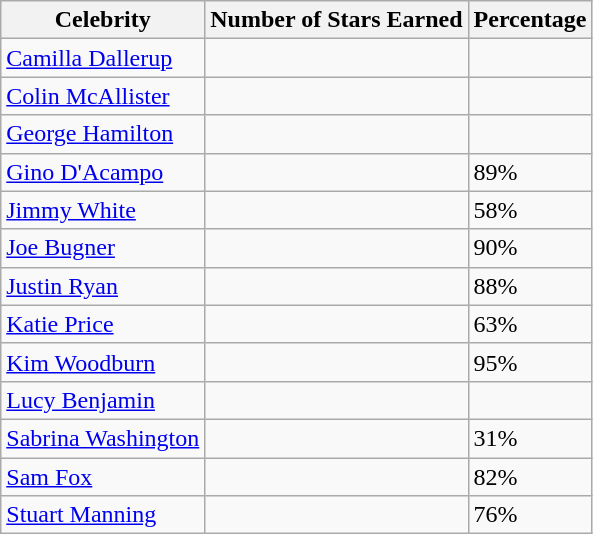<table class=wikitable >
<tr>
<th>Celebrity</th>
<th>Number of Stars Earned</th>
<th>Percentage</th>
</tr>
<tr>
<td><a href='#'>Camilla Dallerup</a></td>
<td></td>
<td></td>
</tr>
<tr>
<td><a href='#'>Colin McAllister</a></td>
<td></td>
<td></td>
</tr>
<tr>
<td><a href='#'>George Hamilton</a></td>
<td></td>
<td></td>
</tr>
<tr>
<td><a href='#'>Gino D'Acampo</a></td>
<td></td>
<td>89%</td>
</tr>
<tr>
<td><a href='#'>Jimmy White</a></td>
<td></td>
<td>58%</td>
</tr>
<tr>
<td><a href='#'>Joe Bugner</a></td>
<td></td>
<td>90%</td>
</tr>
<tr>
<td><a href='#'>Justin Ryan</a></td>
<td></td>
<td>88%</td>
</tr>
<tr>
<td><a href='#'>Katie Price</a></td>
<td></td>
<td>63%</td>
</tr>
<tr>
<td><a href='#'>Kim Woodburn</a></td>
<td></td>
<td>95%</td>
</tr>
<tr>
<td><a href='#'>Lucy Benjamin</a></td>
<td></td>
<td></td>
</tr>
<tr>
<td><a href='#'>Sabrina Washington</a></td>
<td></td>
<td>31%</td>
</tr>
<tr>
<td><a href='#'>Sam Fox</a></td>
<td></td>
<td>82%</td>
</tr>
<tr>
<td><a href='#'>Stuart Manning</a></td>
<td></td>
<td>76%</td>
</tr>
</table>
